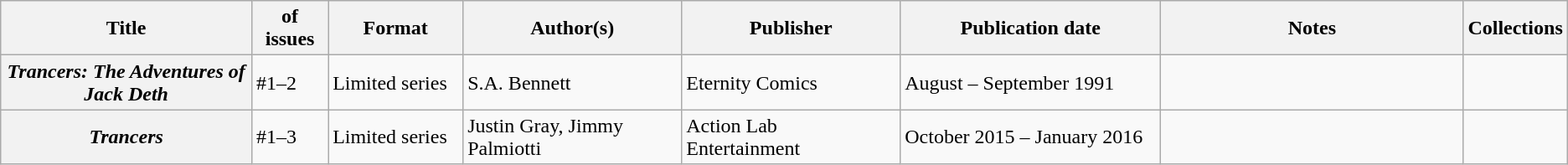<table class="wikitable">
<tr>
<th>Title</th>
<th style="width:40pt"> of issues</th>
<th style="width:75pt">Format</th>
<th style="width:125pt">Author(s)</th>
<th style="width:125pt">Publisher</th>
<th style="width:150pt">Publication date</th>
<th style="width:175pt">Notes</th>
<th>Collections</th>
</tr>
<tr>
<th><em>Trancers: The Adventures of Jack Deth</em></th>
<td>#1–2</td>
<td>Limited series</td>
<td>S.A. Bennett</td>
<td>Eternity Comics</td>
<td>August – September 1991</td>
<td></td>
<td></td>
</tr>
<tr>
<th><em>Trancers</em></th>
<td>#1–3</td>
<td>Limited series</td>
<td>Justin Gray, Jimmy Palmiotti</td>
<td>Action Lab Entertainment</td>
<td>October 2015 – January 2016</td>
<td></td>
<td></td>
</tr>
</table>
